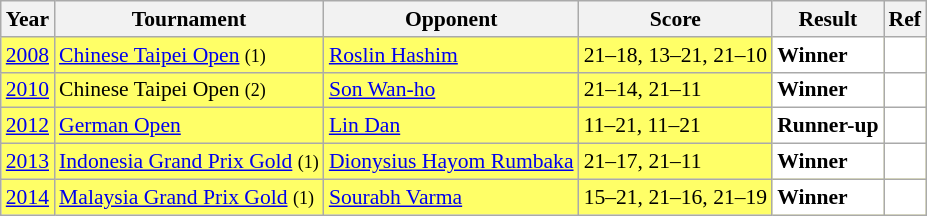<table class="sortable wikitable" style="font-size: 90%">
<tr>
<th>Year</th>
<th>Tournament</th>
<th>Opponent</th>
<th>Score</th>
<th>Result</th>
<th>Ref</th>
</tr>
<tr style="background:#FFFF67">
<td align="center"><a href='#'>2008</a></td>
<td align="left"><a href='#'>Chinese Taipei Open</a> <small>(1)</small></td>
<td align="left"> <a href='#'>Roslin Hashim</a></td>
<td align="left">21–18, 13–21, 21–10</td>
<td style="text-align:left; background:white"> <strong>Winner</strong></td>
<td style="text-align:center; background:white"></td>
</tr>
<tr style="background:#FFFF67">
<td align="center"><a href='#'>2010</a></td>
<td align="left">Chinese Taipei Open <small>(2)</small></td>
<td align="left"> <a href='#'>Son Wan-ho</a></td>
<td align="left">21–14, 21–11</td>
<td style="text-align:left; background:white"> <strong>Winner</strong></td>
<td style="text-align:center; background:white"></td>
</tr>
<tr style="background:#FFFF67">
<td align="center"><a href='#'>2012</a></td>
<td align="left"><a href='#'>German Open</a></td>
<td align="left"> <a href='#'>Lin Dan</a></td>
<td align="left">11–21, 11–21</td>
<td style="text-align:left; background:white"> <strong>Runner-up</strong></td>
<td style="text-align:center; background:white"></td>
</tr>
<tr style="background:#FFFF67">
<td align="center"><a href='#'>2013</a></td>
<td align="left"><a href='#'>Indonesia Grand Prix Gold</a> <small>(1)</small></td>
<td align="left"> <a href='#'>Dionysius Hayom Rumbaka</a></td>
<td align="left">21–17, 21–11</td>
<td style="text-align:left; background:white"> <strong>Winner</strong></td>
<td style="text-align:center; background:white"></td>
</tr>
<tr style="background:#FFFF67">
<td align="center"><a href='#'>2014</a></td>
<td align="left"><a href='#'>Malaysia Grand Prix Gold</a> <small>(1)</small></td>
<td align="left"> <a href='#'>Sourabh Varma</a></td>
<td align="left">15–21, 21–16, 21–19</td>
<td style="text-align:left; background:white"> <strong>Winner</strong></td>
<td style="text-align:center; background:white"></td>
</tr>
</table>
